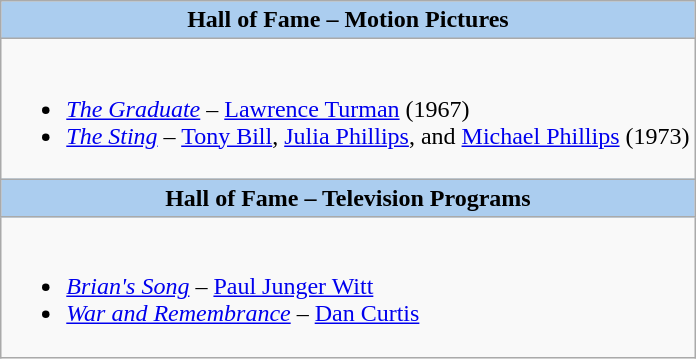<table class="wikitable" style="width=">
<tr>
<th colspan="2" style="background:#abcdef;">Hall of Fame – Motion Pictures</th>
</tr>
<tr>
<td colspan="2" style="vertical-align:top;"><br><ul><li><em><a href='#'>The Graduate</a></em> – <a href='#'>Lawrence Turman</a> (1967)</li><li><em><a href='#'>The Sting</a></em> – <a href='#'>Tony Bill</a>, <a href='#'>Julia Phillips</a>, and <a href='#'>Michael Phillips</a> (1973)</li></ul></td>
</tr>
<tr>
<th colspan="2" style="background:#abcdef;">Hall of Fame – Television Programs</th>
</tr>
<tr>
<td colspan="2" style="vertical-align:top;"><br><ul><li><em><a href='#'>Brian's Song</a></em> – <a href='#'>Paul Junger Witt</a></li><li><em><a href='#'>War and Remembrance</a></em> – <a href='#'>Dan Curtis</a></li></ul></td>
</tr>
</table>
